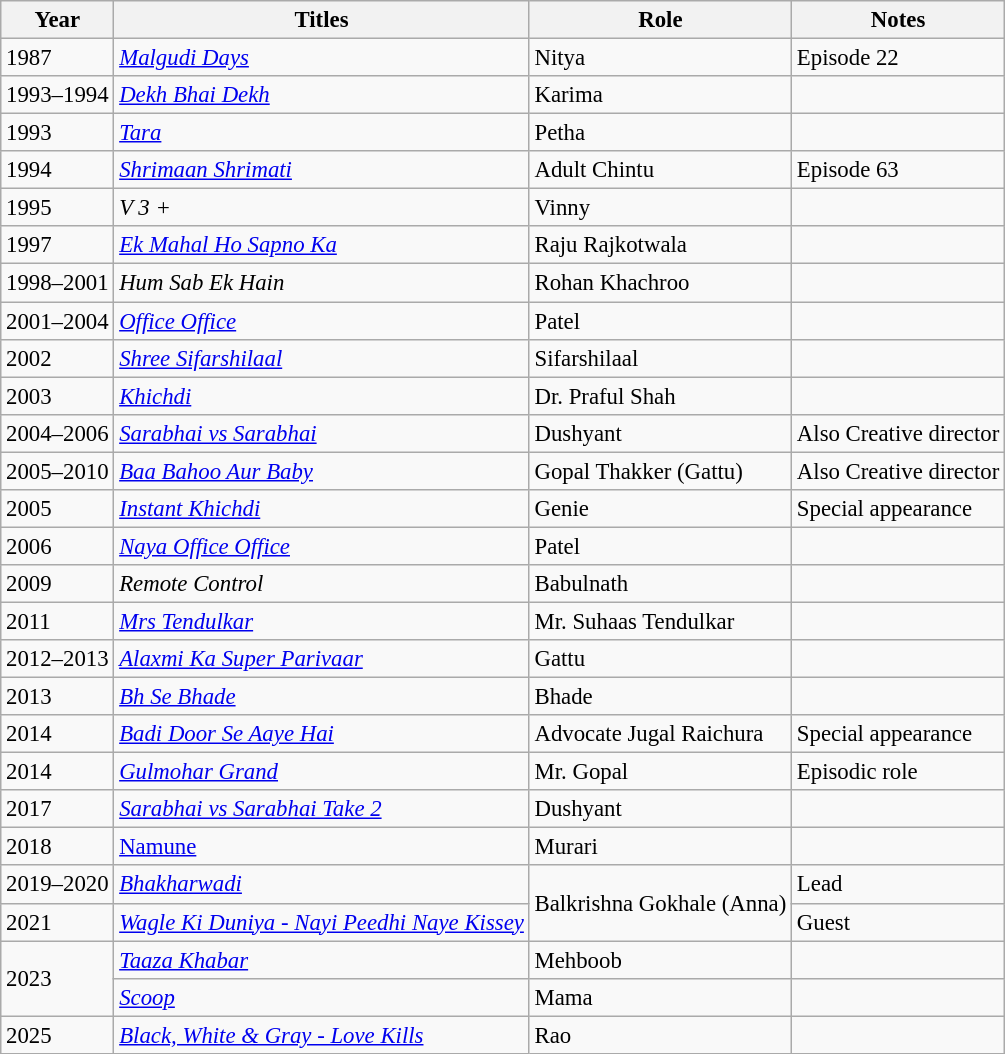<table class="wikitable sortable" style="font-size: 95%;">
<tr>
<th>Year</th>
<th>Titles</th>
<th>Role</th>
<th>Notes</th>
</tr>
<tr>
<td>1987</td>
<td><em><a href='#'>Malgudi Days</a></em></td>
<td>Nitya</td>
<td>Episode 22</td>
</tr>
<tr>
<td>1993–1994</td>
<td><em><a href='#'>Dekh Bhai Dekh</a></em></td>
<td>Karima</td>
<td></td>
</tr>
<tr>
<td>1993</td>
<td><em><a href='#'>Tara</a></em></td>
<td>Petha</td>
<td></td>
</tr>
<tr>
<td>1994</td>
<td><em><a href='#'>Shrimaan Shrimati</a></em></td>
<td>Adult Chintu</td>
<td>Episode 63</td>
</tr>
<tr>
<td>1995</td>
<td><em>V 3 +</em></td>
<td>Vinny</td>
<td></td>
</tr>
<tr>
<td>1997</td>
<td><em><a href='#'>Ek Mahal Ho Sapno Ka</a></em></td>
<td>Raju Rajkotwala</td>
<td></td>
</tr>
<tr>
<td>1998–2001</td>
<td><em>Hum Sab Ek Hain</em></td>
<td>Rohan Khachroo</td>
<td></td>
</tr>
<tr>
<td>2001–2004</td>
<td><em><a href='#'>Office Office</a></em></td>
<td>Patel</td>
<td></td>
</tr>
<tr>
<td>2002</td>
<td><em><a href='#'>Shree Sifarshilaal</a></em></td>
<td>Sifarshilaal</td>
<td></td>
</tr>
<tr>
<td>2003</td>
<td><em><a href='#'>Khichdi</a></em></td>
<td>Dr. Praful Shah</td>
<td></td>
</tr>
<tr>
<td>2004–2006</td>
<td><em><a href='#'>Sarabhai vs Sarabhai</a></em></td>
<td>Dushyant</td>
<td>Also Creative director</td>
</tr>
<tr>
<td>2005–2010</td>
<td><em><a href='#'>Baa Bahoo Aur Baby</a></em></td>
<td>Gopal Thakker (Gattu)</td>
<td>Also Creative director</td>
</tr>
<tr>
<td>2005</td>
<td><em><a href='#'>Instant Khichdi</a></em></td>
<td>Genie</td>
<td>Special appearance</td>
</tr>
<tr>
<td>2006</td>
<td><em><a href='#'>Naya Office Office</a></em></td>
<td>Patel</td>
<td></td>
</tr>
<tr>
<td>2009</td>
<td><em>Remote Control</em></td>
<td>Babulnath</td>
<td></td>
</tr>
<tr>
<td>2011</td>
<td><em><a href='#'>Mrs Tendulkar</a></em></td>
<td>Mr. Suhaas Tendulkar</td>
<td></td>
</tr>
<tr>
<td>2012–2013</td>
<td><em><a href='#'>Alaxmi Ka Super Parivaar</a></em></td>
<td>Gattu</td>
<td></td>
</tr>
<tr>
<td>2013</td>
<td><em><a href='#'>Bh Se Bhade</a></em></td>
<td>Bhade</td>
<td></td>
</tr>
<tr>
<td>2014</td>
<td><em><a href='#'>Badi Door Se Aaye Hai</a></em></td>
<td>Advocate Jugal Raichura</td>
<td>Special appearance</td>
</tr>
<tr>
<td>2014</td>
<td><em><a href='#'>Gulmohar Grand</a></em></td>
<td>Mr. Gopal</td>
<td>Episodic role</td>
</tr>
<tr>
<td>2017</td>
<td><em><a href='#'>Sarabhai vs Sarabhai Take 2</a></em></td>
<td>Dushyant</td>
<td></td>
</tr>
<tr>
<td>2018</td>
<td><a href='#'>Namune</a></td>
<td>Murari</td>
<td></td>
</tr>
<tr>
<td>2019–2020</td>
<td><em><a href='#'>Bhakharwadi</a></em></td>
<td rowspan=2>Balkrishna Gokhale (Anna)</td>
<td>Lead</td>
</tr>
<tr>
<td>2021</td>
<td><em><a href='#'>Wagle Ki Duniya - Nayi Peedhi Naye Kissey</a></em></td>
<td>Guest</td>
</tr>
<tr>
<td rowspan="2">2023</td>
<td><em><a href='#'>Taaza Khabar</a></em></td>
<td>Mehboob</td>
<td></td>
</tr>
<tr>
<td><em><a href='#'>Scoop</a></em></td>
<td>Mama</td>
<td></td>
</tr>
<tr>
<td>2025</td>
<td><em><a href='#'>Black, White & Gray - Love Kills</a></td>
<td>Rao</td>
<td></td>
</tr>
</table>
